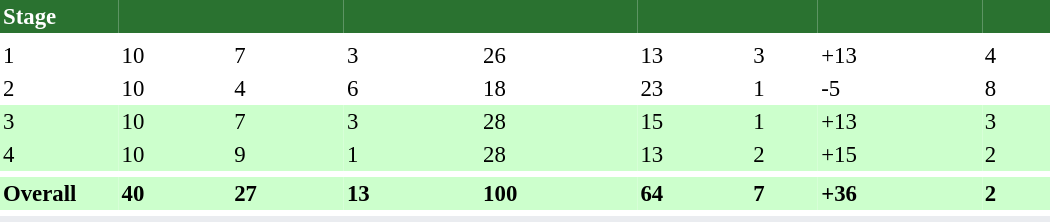<table class="toccolours" border=0 cellpadding="2" cellspacing="0" style="font-size:95%; text-align:left; width:700px;">
<tr align="left" style="background:#2A7230; color:#FFFFFF;">
<th style="width:75px">Stage</th>
<th></th>
<th></th>
<th></th>
<th></th>
<th></th>
<th></th>
<th></th>
<th></th>
<th></th>
</tr>
<tr>
<td colspan = "10"></td>
</tr>
<tr>
<td>1</td>
<td>10</td>
<td>7</td>
<td>3</td>
<td></td>
<td>26</td>
<td>13</td>
<td>3</td>
<td>+13</td>
<td>4</td>
</tr>
<tr>
<td>2</td>
<td>10</td>
<td>4</td>
<td>6</td>
<td></td>
<td>18</td>
<td>23</td>
<td>1</td>
<td>-5</td>
<td>8</td>
</tr>
<tr style="background:#cfc">
<td>3</td>
<td>10</td>
<td>7</td>
<td>3</td>
<td></td>
<td>28</td>
<td>15</td>
<td>1</td>
<td>+13</td>
<td>3</td>
</tr>
<tr style="background:#cfc">
<td>4</td>
<td>10</td>
<td>9</td>
<td>1</td>
<td></td>
<td>28</td>
<td>13</td>
<td>2</td>
<td>+15</td>
<td>2</td>
</tr>
<tr>
<td colspan="10"></td>
</tr>
<tr style="background-color:#cfc">
<th>Overall</th>
<th>40</th>
<th>27</th>
<th>13</th>
<th></th>
<th>100</th>
<th>64</th>
<th>7</th>
<th>+36</th>
<th>2</th>
</tr>
<tr>
<td colspan="10"></td>
</tr>
<tr style="background:#EAECF0;">
<td colspan="10" style="text-align:center;"></td>
</tr>
</table>
